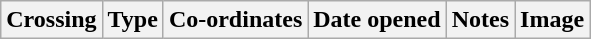<table class="wikitable plainrowheaders sortable">
<tr>
<th scope="col">Crossing</th>
<th scope="col">Type</th>
<th scope="col">Co-ordinates</th>
<th scope="col">Date opened</th>
<th scope="col">Notes</th>
<th scope="col">Image<br>


























</th>
</tr>
</table>
